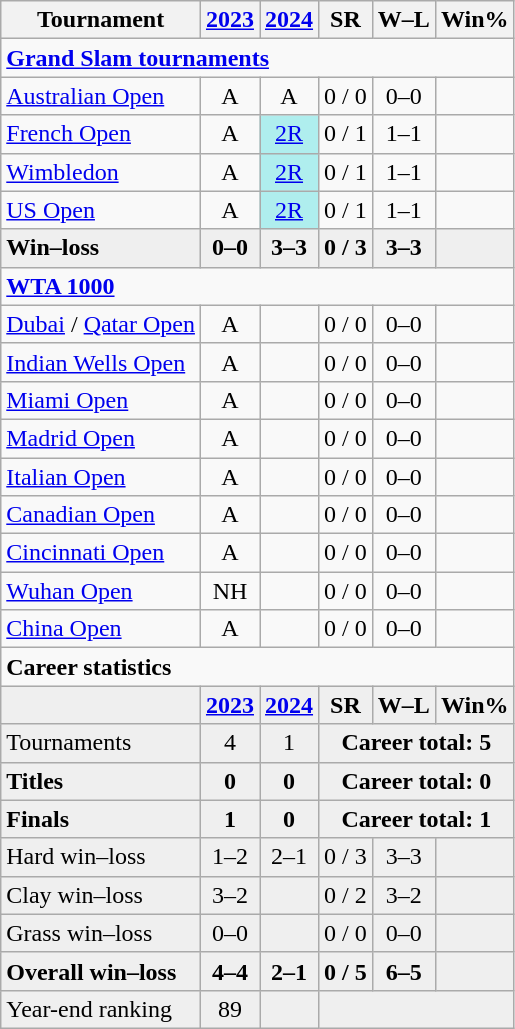<table class="wikitable" style="text-align:center">
<tr>
<th>Tournament</th>
<th><a href='#'>2023</a></th>
<th><a href='#'>2024</a></th>
<th>SR</th>
<th>W–L</th>
<th>Win%</th>
</tr>
<tr>
<td colspan="6" align="left"><strong><a href='#'>Grand Slam tournaments</a></strong></td>
</tr>
<tr>
<td align="left"><a href='#'>Australian Open</a></td>
<td>A</td>
<td>A</td>
<td>0 / 0</td>
<td>0–0</td>
<td></td>
</tr>
<tr>
<td align="left"><a href='#'>French Open</a></td>
<td>A</td>
<td bgcolor=afeeee><a href='#'>2R</a></td>
<td>0 / 1</td>
<td>1–1</td>
<td></td>
</tr>
<tr>
<td align="left"><a href='#'>Wimbledon</a></td>
<td>A</td>
<td bgcolor=afeeee><a href='#'>2R</a></td>
<td>0 / 1</td>
<td>1–1</td>
<td></td>
</tr>
<tr>
<td align="left"><a href='#'>US Open</a></td>
<td>A</td>
<td bgcolor=afeeee><a href='#'>2R</a></td>
<td>0 / 1</td>
<td>1–1</td>
<td></td>
</tr>
<tr style="background:#efefef;font-weight:bold">
<td align="left">Win–loss</td>
<td>0–0</td>
<td>3–3</td>
<td>0 / 3</td>
<td>3–3</td>
<td></td>
</tr>
<tr>
<td colspan="6" align="left"><strong><a href='#'>WTA 1000</a></strong></td>
</tr>
<tr>
<td align="left"><a href='#'>Dubai</a> / <a href='#'>Qatar Open</a></td>
<td>A</td>
<td></td>
<td>0 / 0</td>
<td>0–0</td>
<td></td>
</tr>
<tr>
<td align="left"><a href='#'>Indian Wells Open</a></td>
<td>A</td>
<td></td>
<td>0 / 0</td>
<td>0–0</td>
<td></td>
</tr>
<tr>
<td align="left"><a href='#'>Miami Open</a></td>
<td>A</td>
<td></td>
<td>0 / 0</td>
<td>0–0</td>
<td></td>
</tr>
<tr>
<td align="left"><a href='#'>Madrid Open</a></td>
<td>A</td>
<td></td>
<td>0 / 0</td>
<td>0–0</td>
<td></td>
</tr>
<tr>
<td align="left"><a href='#'>Italian Open</a></td>
<td>A</td>
<td></td>
<td>0 / 0</td>
<td>0–0</td>
<td></td>
</tr>
<tr>
<td align="left"><a href='#'>Canadian Open</a></td>
<td>A</td>
<td></td>
<td>0 / 0</td>
<td>0–0</td>
<td></td>
</tr>
<tr>
<td align="left"><a href='#'>Cincinnati Open</a></td>
<td>A</td>
<td></td>
<td>0 / 0</td>
<td>0–0</td>
<td><br></td>
</tr>
<tr>
<td align="left"><a href='#'>Wuhan Open</a></td>
<td>NH</td>
<td></td>
<td>0 / 0</td>
<td>0–0</td>
<td></td>
</tr>
<tr>
<td align="left"><a href='#'>China Open</a></td>
<td>A</td>
<td></td>
<td>0 / 0</td>
<td>0–0</td>
<td></td>
</tr>
<tr>
<td colspan="6" align="left"><strong>Career statistics</strong></td>
</tr>
<tr style="background:#efefef;font-weight:bold">
<td></td>
<td><a href='#'>2023</a></td>
<td><a href='#'>2024</a></td>
<td>SR</td>
<td>W–L</td>
<td>Win%</td>
</tr>
<tr bgcolor=efefef>
<td align="left">Tournaments</td>
<td>4</td>
<td>1</td>
<td colspan="3"><strong>Career total: 5</strong></td>
</tr>
<tr style="background:#efefef;font-weight:bold">
<td align="left">Titles</td>
<td>0</td>
<td>0</td>
<td colspan="3">Career total: 0</td>
</tr>
<tr style="background:#efefef;font-weight:bold">
<td align="left">Finals</td>
<td>1</td>
<td>0</td>
<td colspan="3">Career total: 1</td>
</tr>
<tr bgcolor=efefef>
<td align="left">Hard win–loss</td>
<td>1–2</td>
<td>2–1</td>
<td>0 / 3</td>
<td>3–3</td>
<td></td>
</tr>
<tr bgcolor=efefef>
<td align="left">Clay win–loss</td>
<td>3–2</td>
<td></td>
<td>0 / 2</td>
<td>3–2</td>
<td></td>
</tr>
<tr bgcolor=efefef>
<td align="left">Grass win–loss</td>
<td>0–0</td>
<td></td>
<td>0 / 0</td>
<td>0–0</td>
<td></td>
</tr>
<tr style="background:#efefef;font-weight:bold">
<td align="left">Overall win–loss</td>
<td>4–4</td>
<td>2–1</td>
<td>0 / 5</td>
<td>6–5</td>
<td></td>
</tr>
<tr bgcolor=efefef>
<td align="left">Year-end ranking</td>
<td>89</td>
<td></td>
<td colspan="3"></td>
</tr>
</table>
